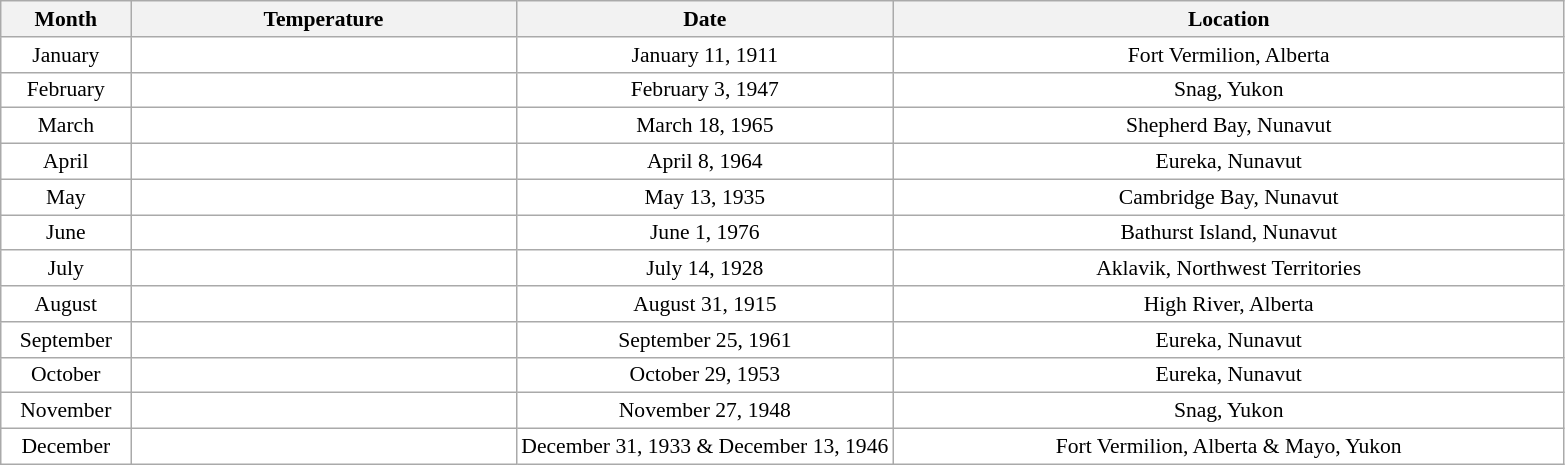<table class="wikitable" style="font-size:90%; text-align:center; background: #FFFFFF">
<tr>
<th width=80 style=background: #FF0000>Month</th>
<th width=250 style=background: #FFFFFF>Temperature</th>
<th width=245 style=background: #0000FF>Date</th>
<th width=440 style=background: #00FFFF>Location</th>
</tr>
<tr>
<td>January</td>
<td></td>
<td>January 11, 1911</td>
<td>Fort Vermilion, Alberta</td>
</tr>
<tr>
<td>February</td>
<td></td>
<td>February 3, 1947</td>
<td>Snag, Yukon</td>
</tr>
<tr>
<td>March</td>
<td></td>
<td>March 18, 1965</td>
<td>Shepherd Bay, Nunavut</td>
</tr>
<tr>
<td>April</td>
<td></td>
<td>April 8, 1964</td>
<td>Eureka, Nunavut</td>
</tr>
<tr>
<td>May</td>
<td></td>
<td>May 13, 1935</td>
<td>Cambridge Bay, Nunavut</td>
</tr>
<tr>
<td>June</td>
<td></td>
<td>June 1, 1976</td>
<td>Bathurst Island, Nunavut</td>
</tr>
<tr>
<td>July</td>
<td></td>
<td>July 14, 1928</td>
<td>Aklavik, Northwest Territories</td>
</tr>
<tr>
<td>August</td>
<td></td>
<td>August 31, 1915</td>
<td>High River, Alberta</td>
</tr>
<tr>
<td>September</td>
<td></td>
<td>September 25, 1961</td>
<td>Eureka, Nunavut</td>
</tr>
<tr>
<td>October</td>
<td></td>
<td>October 29, 1953</td>
<td>Eureka, Nunavut</td>
</tr>
<tr>
<td>November</td>
<td></td>
<td>November 27, 1948</td>
<td>Snag, Yukon</td>
</tr>
<tr>
<td>December</td>
<td></td>
<td>December 31, 1933 & December 13, 1946</td>
<td>Fort Vermilion, Alberta & Mayo, Yukon</td>
</tr>
</table>
